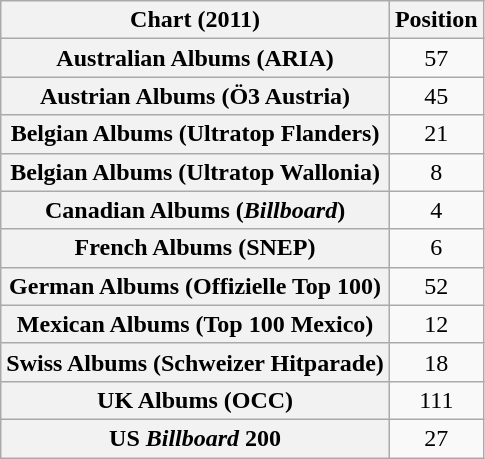<table class="wikitable sortable plainrowheaders" style="text-align:center">
<tr>
<th scope="col">Chart (2011)</th>
<th scope="col">Position</th>
</tr>
<tr>
<th scope="row">Australian Albums (ARIA)</th>
<td>57</td>
</tr>
<tr>
<th scope="row">Austrian Albums (Ö3 Austria)</th>
<td>45</td>
</tr>
<tr>
<th scope="row">Belgian Albums (Ultratop Flanders)</th>
<td>21</td>
</tr>
<tr>
<th scope="row">Belgian Albums (Ultratop Wallonia)</th>
<td>8</td>
</tr>
<tr>
<th scope="row">Canadian Albums (<em>Billboard</em>)</th>
<td>4</td>
</tr>
<tr>
<th scope="row">French Albums (SNEP)</th>
<td>6</td>
</tr>
<tr>
<th scope="row">German Albums (Offizielle Top 100)</th>
<td>52</td>
</tr>
<tr>
<th scope="row">Mexican Albums (Top 100 Mexico)</th>
<td>12</td>
</tr>
<tr>
<th scope="row">Swiss Albums (Schweizer Hitparade)</th>
<td>18</td>
</tr>
<tr>
<th scope="row">UK Albums (OCC)</th>
<td>111</td>
</tr>
<tr>
<th scope="row">US <em>Billboard</em> 200</th>
<td>27</td>
</tr>
</table>
